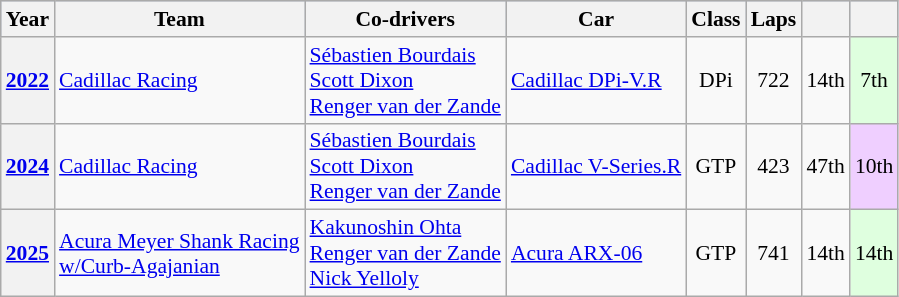<table class="wikitable" style="text-align:center; font-size:90%;">
<tr style="background:#ABBBDD;">
<th>Year</th>
<th>Team</th>
<th>Co-drivers</th>
<th>Car</th>
<th>Class</th>
<th>Laps</th>
<th></th>
<th></th>
</tr>
<tr>
<th><a href='#'>2022</a></th>
<td align="left"> <a href='#'>Cadillac Racing</a></td>
<td align="left"> <a href='#'>Sébastien Bourdais</a><br> <a href='#'>Scott Dixon</a><br> <a href='#'>Renger van der Zande</a></td>
<td align="left"><a href='#'>Cadillac DPi-V.R</a></td>
<td>DPi</td>
<td>722</td>
<td>14th</td>
<td style="background:#DFFFDF;">7th</td>
</tr>
<tr>
<th><a href='#'>2024</a></th>
<td align="left"> <a href='#'>Cadillac Racing</a></td>
<td align="left"> <a href='#'>Sébastien Bourdais</a><br> <a href='#'>Scott Dixon</a><br> <a href='#'>Renger van der Zande</a></td>
<td align="left"><a href='#'>Cadillac V-Series.R</a></td>
<td>GTP</td>
<td>423</td>
<td>47th</td>
<td style="background:#EFCFFF;">10th</td>
</tr>
<tr>
<th><a href='#'>2025</a></th>
<td align="left"> <a href='#'>Acura Meyer Shank Racing<br>w/Curb-Agajanian</a></td>
<td align="left"> <a href='#'>Kakunoshin Ohta</a><br> <a href='#'>Renger van der Zande</a><br> <a href='#'>Nick Yelloly</a></td>
<td align="left"><a href='#'>Acura ARX-06</a></td>
<td>GTP</td>
<td>741</td>
<td>14th</td>
<td style="background:#DFFFDF;">14th</td>
</tr>
</table>
